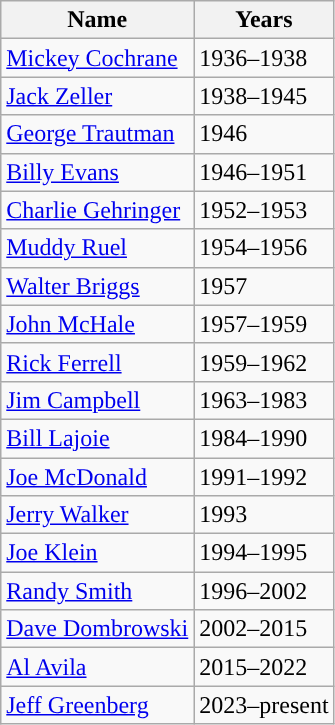<table class="wikitable">
<tr>
<th>Name</th>
<th>Years</th>
</tr>
<tr>
<td><a href='#'>Mickey Cochrane</a></td>
<td>1936–1938</td>
</tr>
<tr>
<td><a href='#'>Jack Zeller</a></td>
<td>1938–1945</td>
</tr>
<tr>
<td><a href='#'>George Trautman</a></td>
<td>1946</td>
</tr>
<tr>
<td><a href='#'>Billy Evans</a></td>
<td>1946–1951</td>
</tr>
<tr>
<td><a href='#'>Charlie Gehringer</a></td>
<td>1952–1953</td>
</tr>
<tr>
<td><a href='#'>Muddy Ruel</a></td>
<td>1954–1956</td>
</tr>
<tr>
<td><a href='#'>Walter Briggs</a></td>
<td>1957</td>
</tr>
<tr>
<td><a href='#'>John McHale</a></td>
<td>1957–1959</td>
</tr>
<tr>
<td><a href='#'>Rick Ferrell</a></td>
<td>1959–1962</td>
</tr>
<tr>
<td><a href='#'>Jim Campbell</a></td>
<td>1963–1983</td>
</tr>
<tr>
<td><a href='#'>Bill Lajoie</a></td>
<td>1984–1990</td>
</tr>
<tr>
<td><a href='#'>Joe McDonald</a></td>
<td>1991–1992</td>
</tr>
<tr>
<td><a href='#'>Jerry Walker</a></td>
<td>1993</td>
</tr>
<tr>
<td><a href='#'>Joe Klein</a></td>
<td>1994–1995</td>
</tr>
<tr>
<td><a href='#'>Randy Smith</a></td>
<td>1996–2002</td>
</tr>
<tr>
<td><a href='#'>Dave Dombrowski</a></td>
<td>2002–2015</td>
</tr>
<tr>
<td><a href='#'>Al Avila</a></td>
<td>2015–2022</td>
</tr>
<tr>
<td><a href='#'>Jeff Greenberg</a></td>
<td>2023–present</td>
</tr>
</table>
